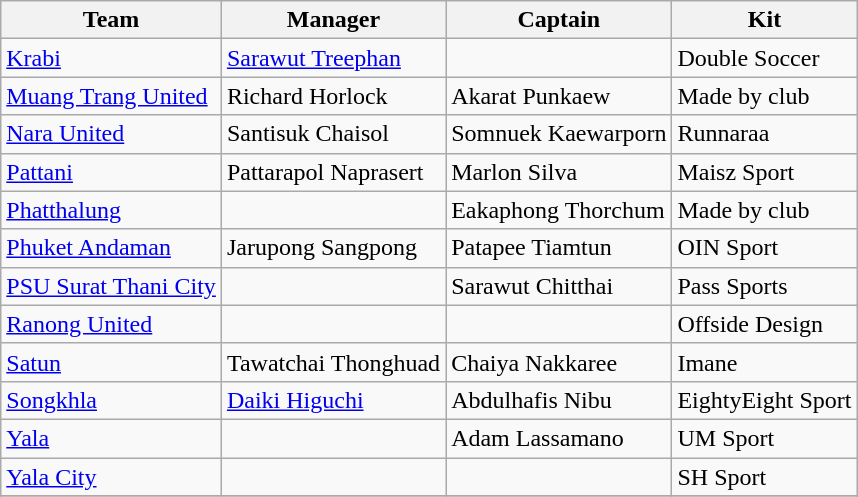<table class="wikitable sortable" style="text-align: left;">
<tr>
<th>Team</th>
<th>Manager</th>
<th>Captain</th>
<th>Kit</th>
</tr>
<tr>
<td><a href='#'>Krabi</a></td>
<td> <a href='#'>Sarawut Treephan</a></td>
<td></td>
<td> Double Soccer</td>
</tr>
<tr>
<td><a href='#'>Muang Trang United</a></td>
<td> Richard Horlock</td>
<td> Akarat Punkaew</td>
<td> Made by club</td>
</tr>
<tr>
<td><a href='#'>Nara United</a></td>
<td> Santisuk Chaisol</td>
<td> Somnuek Kaewarporn</td>
<td> Runnaraa</td>
</tr>
<tr>
<td><a href='#'>Pattani</a></td>
<td> Pattarapol Naprasert</td>
<td> Marlon Silva</td>
<td> Maisz Sport</td>
</tr>
<tr>
<td><a href='#'>Phatthalung</a></td>
<td></td>
<td> Eakaphong Thorchum</td>
<td> Made by club</td>
</tr>
<tr>
<td><a href='#'>Phuket Andaman</a></td>
<td> Jarupong Sangpong</td>
<td> Patapee Tiamtun</td>
<td> OIN Sport</td>
</tr>
<tr>
<td><a href='#'>PSU Surat Thani City</a></td>
<td></td>
<td> Sarawut Chitthai</td>
<td> Pass Sports</td>
</tr>
<tr>
<td><a href='#'>Ranong United</a></td>
<td></td>
<td></td>
<td> Offside Design</td>
</tr>
<tr>
<td><a href='#'>Satun</a></td>
<td> Tawatchai Thonghuad</td>
<td> Chaiya Nakkaree</td>
<td> Imane</td>
</tr>
<tr>
<td><a href='#'>Songkhla</a></td>
<td> <a href='#'>Daiki Higuchi</a></td>
<td> Abdulhafis Nibu</td>
<td> EightyEight Sport</td>
</tr>
<tr>
<td><a href='#'>Yala</a></td>
<td></td>
<td> Adam Lassamano</td>
<td> UM Sport</td>
</tr>
<tr>
<td><a href='#'>Yala City</a></td>
<td></td>
<td></td>
<td> SH Sport</td>
</tr>
<tr>
</tr>
</table>
